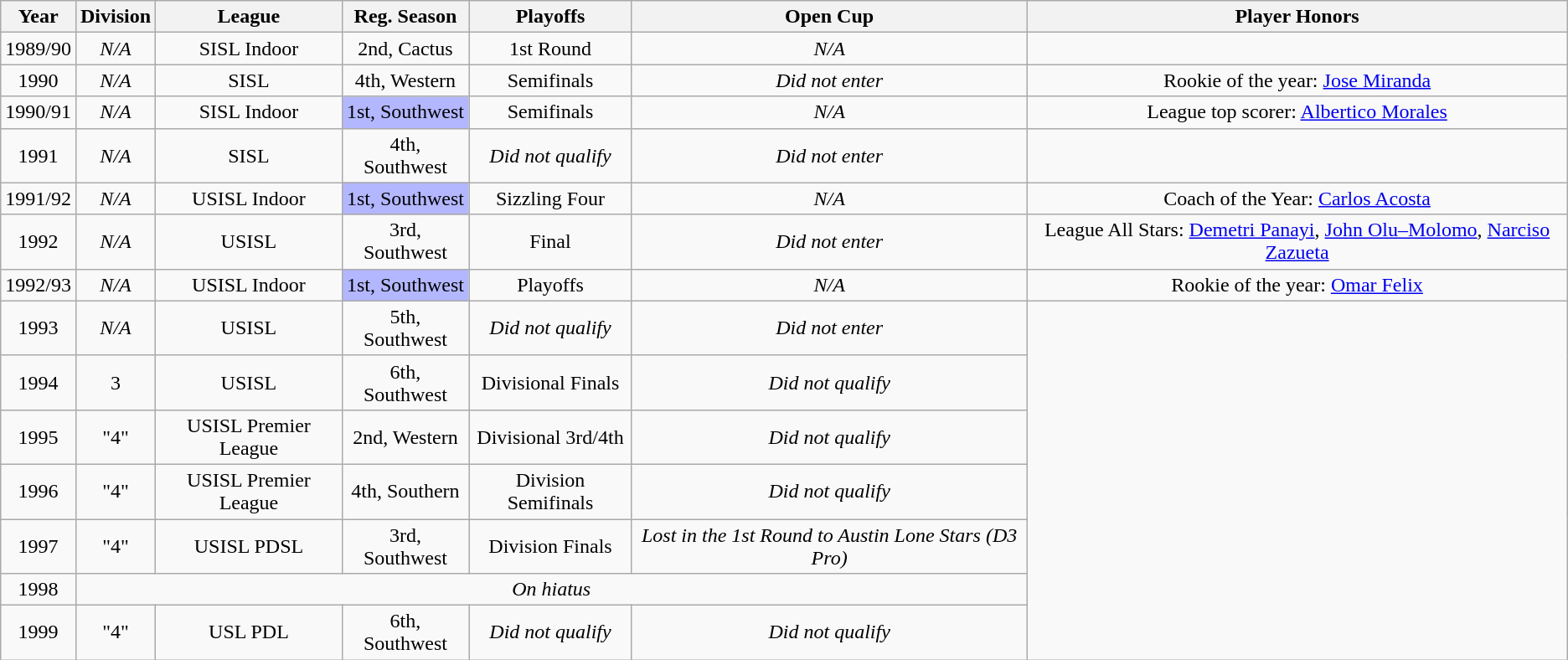<table class="wikitable" style="text-align:center">
<tr>
<th>Year</th>
<th>Division</th>
<th>League</th>
<th>Reg. Season</th>
<th>Playoffs</th>
<th>Open Cup</th>
<th>Player Honors</th>
</tr>
<tr>
<td>1989/90</td>
<td><em>N/A</em></td>
<td>SISL Indoor</td>
<td>2nd, Cactus</td>
<td>1st Round</td>
<td><em>N/A</em></td>
<td></td>
</tr>
<tr>
<td>1990</td>
<td><em>N/A</em></td>
<td>SISL</td>
<td>4th, Western</td>
<td>Semifinals</td>
<td><em>Did not enter</em></td>
<td>Rookie of the year: <a href='#'>Jose Miranda</a></td>
</tr>
<tr>
<td>1990/91</td>
<td><em>N/A</em></td>
<td>SISL Indoor</td>
<td bgcolor="B3B7FF">1st, Southwest</td>
<td>Semifinals</td>
<td><em>N/A</em></td>
<td>League top scorer: <a href='#'>Albertico Morales</a></td>
</tr>
<tr>
<td>1991</td>
<td><em>N/A</em></td>
<td>SISL</td>
<td>4th, Southwest</td>
<td><em>Did not qualify</em></td>
<td><em>Did not enter</em></td>
</tr>
<tr>
<td>1991/92</td>
<td><em>N/A</em></td>
<td>USISL Indoor</td>
<td bgcolor="B3B7FF">1st, Southwest</td>
<td>Sizzling Four</td>
<td><em>N/A</em></td>
<td>Coach of the Year: <a href='#'>Carlos Acosta</a></td>
</tr>
<tr>
<td>1992</td>
<td><em>N/A</em></td>
<td>USISL</td>
<td>3rd, Southwest</td>
<td>Final</td>
<td><em>Did not enter</em></td>
<td>League All Stars: <a href='#'>Demetri Panayi</a>, <a href='#'>John Olu–Molomo</a>, <a href='#'>Narciso Zazueta</a></td>
</tr>
<tr>
<td>1992/93</td>
<td><em>N/A</em></td>
<td>USISL Indoor</td>
<td bgcolor="B3B7FF">1st, Southwest</td>
<td>Playoffs</td>
<td><em>N/A</em></td>
<td>Rookie of the year: <a href='#'>Omar Felix</a></td>
</tr>
<tr>
<td>1993</td>
<td><em>N/A</em></td>
<td>USISL</td>
<td>5th, Southwest</td>
<td><em>Did not qualify</em></td>
<td><em>Did not enter</em></td>
</tr>
<tr>
<td>1994</td>
<td>3</td>
<td>USISL</td>
<td>6th, Southwest</td>
<td>Divisional Finals</td>
<td><em>Did not qualify</em></td>
</tr>
<tr>
<td>1995</td>
<td>"4"</td>
<td>USISL Premier League</td>
<td>2nd, Western</td>
<td>Divisional 3rd/4th</td>
<td><em>Did not qualify</em></td>
</tr>
<tr>
<td>1996</td>
<td>"4"</td>
<td>USISL Premier League</td>
<td>4th, Southern</td>
<td>Division Semifinals</td>
<td><em>Did not qualify</em></td>
</tr>
<tr>
<td>1997</td>
<td>"4"</td>
<td>USISL PDSL</td>
<td>3rd, Southwest</td>
<td>Division Finals</td>
<td><em>Lost in the 1st Round to Austin Lone Stars (D3 Pro)</em></td>
</tr>
<tr>
<td>1998</td>
<td colspan=5><em>On hiatus</em></td>
</tr>
<tr>
<td>1999</td>
<td>"4"</td>
<td>USL PDL</td>
<td>6th, Southwest</td>
<td><em>Did not qualify</em></td>
<td><em>Did not qualify</em></td>
</tr>
</table>
